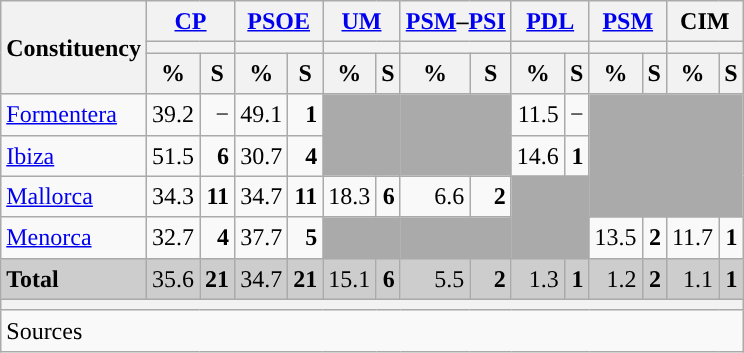<table class="wikitable sortable" style="text-align:right; line-height:20px;">
<tr>
<th rowspan="3">Constituency</th>
<th colspan="2" width="30px" class="unsortable"><a href='#'>CP</a></th>
<th colspan="2" width="30px" class="unsortable"><a href='#'>PSOE</a></th>
<th colspan="2" width="30px" class="unsortable"><a href='#'>UM</a></th>
<th colspan="2" width="30px" class="unsortable"><a href='#'>PSM</a>–<a href='#'>PSI</a></th>
<th colspan="2" width="30px" class="unsortable"><a href='#'>PDL</a></th>
<th colspan="2" width="30px" class="unsortable"><a href='#'>PSM</a></th>
<th colspan="2" width="30px" class="unsortable">CIM</th>
</tr>
<tr>
<th colspan="2" style="background:"></th>
<th colspan="2" style="background:"></th>
<th colspan="2" style="background:"></th>
<th colspan="2" style="background:"></th>
<th colspan="2" style="background:"></th>
<th colspan="2" style="background:"></th>
<th colspan="2" style="background:"></th>
</tr>
<tr>
<th data-sort-type="number">%</th>
<th data-sort-type="number">S</th>
<th data-sort-type="number">%</th>
<th data-sort-type="number">S</th>
<th data-sort-type="number">%</th>
<th data-sort-type="number">S</th>
<th data-sort-type="number">%</th>
<th data-sort-type="number">S</th>
<th data-sort-type="number">%</th>
<th data-sort-type="number">S</th>
<th data-sort-type="number">%</th>
<th data-sort-type="number">S</th>
<th data-sort-type="number">%</th>
<th data-sort-type="number">S</th>
</tr>
<tr>
<td align="left"><a href='#'>Formentera</a></td>
<td>39.2</td>
<td>−</td>
<td style="background:">49.1</td>
<td><strong>1</strong></td>
<td colspan="2" rowspan="2" bgcolor="#AAAAAA"></td>
<td colspan="2" rowspan="2" bgcolor="#AAAAAA"></td>
<td>11.5</td>
<td>−</td>
<td colspan="2" rowspan="3" bgcolor="#AAAAAA"></td>
<td colspan="2" rowspan="3" bgcolor="#AAAAAA"></td>
</tr>
<tr>
<td align="left"><a href='#'>Ibiza</a></td>
<td style="background:">51.5</td>
<td><strong>6</strong></td>
<td>30.7</td>
<td><strong>4</strong></td>
<td>14.6</td>
<td><strong>1</strong></td>
</tr>
<tr>
<td align="left"><a href='#'>Mallorca</a></td>
<td>34.3</td>
<td><strong>11</strong></td>
<td style="background:">34.7</td>
<td><strong>11</strong></td>
<td>18.3</td>
<td><strong>6</strong></td>
<td>6.6</td>
<td><strong>2</strong></td>
<td colspan="2" rowspan="2" bgcolor="#AAAAAA"></td>
</tr>
<tr>
<td align="left"><a href='#'>Menorca</a></td>
<td>32.7</td>
<td><strong>4</strong></td>
<td style="background:">37.7</td>
<td><strong>5</strong></td>
<td colspan="2" bgcolor="#AAAAAA"></td>
<td colspan="2" bgcolor="#AAAAAA"></td>
<td>13.5</td>
<td><strong>2</strong></td>
<td>11.7</td>
<td><strong>1</strong></td>
</tr>
<tr style="background:#CDCDCD;">
<td align="left"><strong>Total</strong></td>
<td style="background:">35.6</td>
<td><strong>21</strong></td>
<td>34.7</td>
<td><strong>21</strong></td>
<td>15.1</td>
<td><strong>6</strong></td>
<td>5.5</td>
<td><strong>2</strong></td>
<td>1.3</td>
<td><strong>1</strong></td>
<td>1.2</td>
<td><strong>2</strong></td>
<td>1.1</td>
<td><strong>1</strong></td>
</tr>
<tr>
<th colspan="15"></th>
</tr>
<tr>
<th style="text-align:left; font-weight:normal; background:#F9F9F9" colspan="15">Sources</th>
</tr>
</table>
